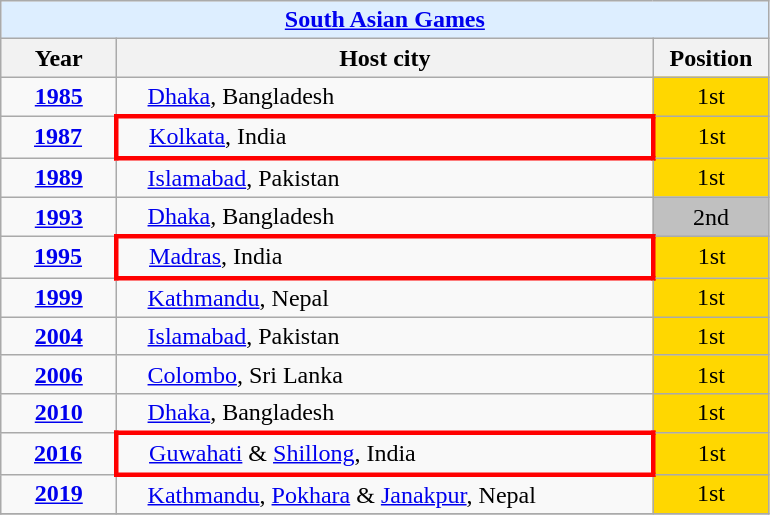<table class="wikitable" style="text-align: center;">
<tr>
<th colspan=3 style="background-color: #ddeeff;"><a href='#'>South Asian Games</a></th>
</tr>
<tr>
<th style="width: 70px;">Year</th>
<th style="width: 350px;">Host city</th>
<th style="width: 70px;">Position</th>
</tr>
<tr>
<td><strong><a href='#'>1985</a></strong></td>
<td style="text-align: left; padding-left: 20px;"> <a href='#'>Dhaka</a>, Bangladesh</td>
<td style="background-color: gold"> 1st</td>
</tr>
<tr>
<td><strong><a href='#'>1987</a></strong></td>
<td style="text-align: left; padding-left: 20px; border: 3px solid red"> <a href='#'>Kolkata</a>, India</td>
<td style="background-color: gold"> 1st</td>
</tr>
<tr>
<td><strong><a href='#'>1989</a></strong></td>
<td style="text-align: left; padding-left: 20px;"> <a href='#'>Islamabad</a>, Pakistan</td>
<td style="background-color: gold"> 1st</td>
</tr>
<tr>
<td><strong><a href='#'>1993</a></strong></td>
<td style="text-align: left; padding-left: 20px;"> <a href='#'>Dhaka</a>, Bangladesh</td>
<td style="background-color: silver"> 2nd</td>
</tr>
<tr>
<td><strong><a href='#'>1995</a></strong></td>
<td style="text-align: left; padding-left: 20px; border: 3px solid red"> <a href='#'>Madras</a>, India</td>
<td style="background-color: gold"> 1st</td>
</tr>
<tr>
<td><strong><a href='#'>1999</a></strong></td>
<td style="text-align: left; padding-left: 20px;"> <a href='#'>Kathmandu</a>, Nepal</td>
<td style="background-color: gold"> 1st</td>
</tr>
<tr>
<td><strong><a href='#'>2004</a></strong></td>
<td style="text-align: left; padding-left: 20px;"> <a href='#'>Islamabad</a>, Pakistan</td>
<td style="background-color: gold"> 1st</td>
</tr>
<tr>
<td><strong><a href='#'>2006</a></strong></td>
<td style="text-align: left; padding-left: 20px;"> <a href='#'>Colombo</a>, Sri Lanka</td>
<td style="background-color: gold"> 1st</td>
</tr>
<tr>
<td><strong><a href='#'>2010</a></strong></td>
<td style="text-align: left; padding-left: 20px;"> <a href='#'>Dhaka</a>, Bangladesh</td>
<td style="background-color: gold"> 1st</td>
</tr>
<tr>
<td><strong><a href='#'>2016</a></strong></td>
<td style="text-align: left; padding-left: 20px; border: 3px solid red"> <a href='#'>Guwahati</a> & <a href='#'>Shillong</a>, India</td>
<td style="background-color: gold"> 1st</td>
</tr>
<tr>
<td><strong><a href='#'>2019</a></strong></td>
<td style="text-align: left; padding-left: 20px;"> <a href='#'>Kathmandu</a>, <a href='#'>Pokhara</a> & <a href='#'>Janakpur</a>, Nepal</td>
<td style="background-color: gold"> 1st</td>
</tr>
<tr>
</tr>
</table>
